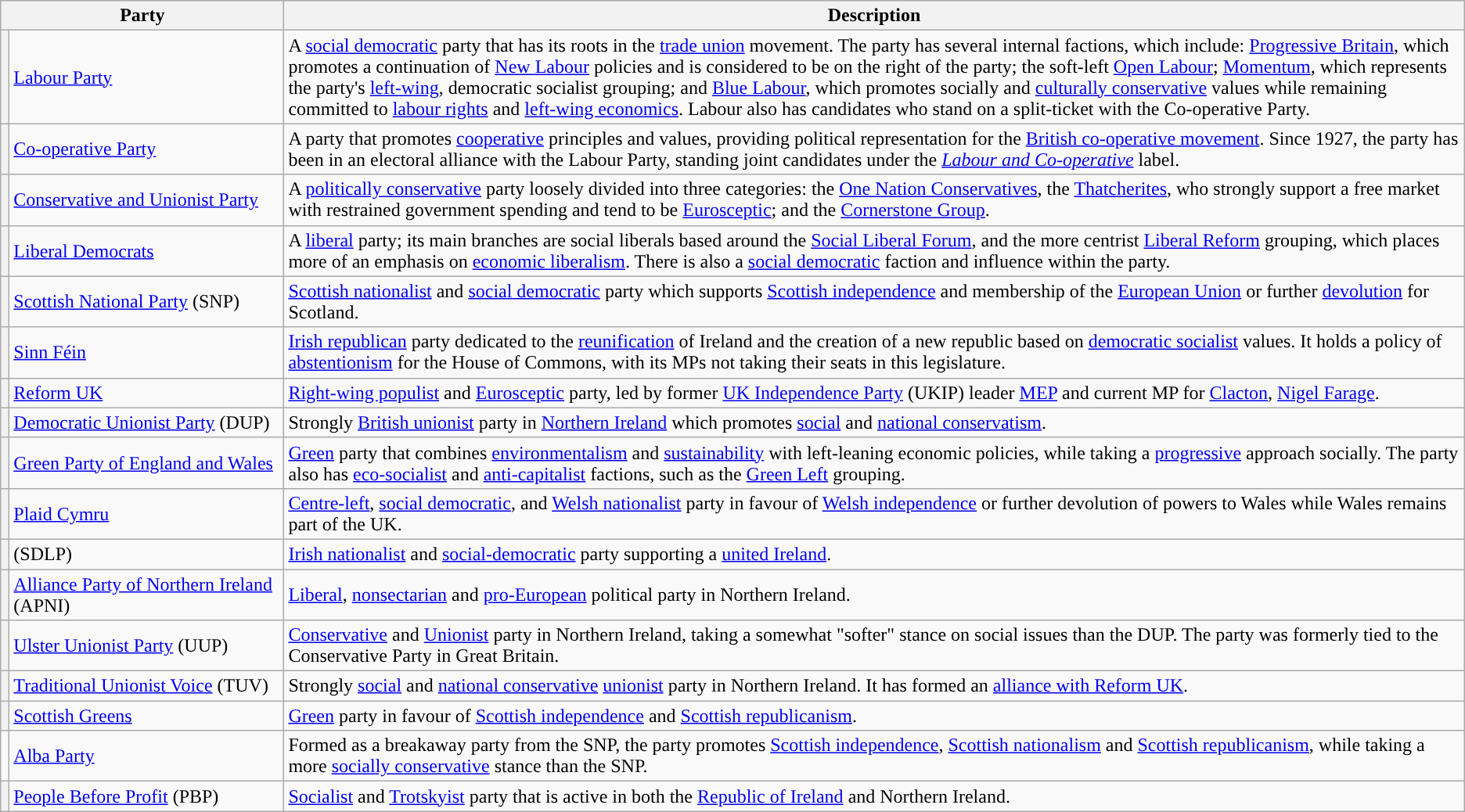<table class="wikitable">
<tr>
<th colspan="2" scope="col" style="width:5px;">Party</th>
<th scope="col">Description</th>
</tr>
<tr>
<th style="background-color: "></th>
<td><a href='#'>Labour Party</a></td>
<td>A <a href='#'>social democratic</a> party that has its roots in the <a href='#'>trade union</a> movement. The party has several internal factions, which include: <a href='#'>Progressive Britain</a>, which promotes a continuation of <a href='#'>New Labour</a> policies and is considered to be on the right of the party; the soft-left <a href='#'>Open Labour</a>; <a href='#'>Momentum</a>, which represents the party's <a href='#'>left-wing</a>, democratic socialist grouping; and <a href='#'>Blue Labour</a>, which promotes socially and <a href='#'>culturally conservative</a> values while remaining committed to <a href='#'>labour rights</a> and <a href='#'>left-wing economics</a>. Labour also has candidates who stand on a split-ticket with the Co-operative Party.</td>
</tr>
<tr>
<th style="background-color: "></th>
<td><a href='#'>Co-operative Party</a></td>
<td>A party that promotes <a href='#'>cooperative</a> principles and values, providing political representation for the <a href='#'>British co-operative movement</a>. Since 1927, the party has been in an electoral alliance with the Labour Party, standing joint candidates under the <em><a href='#'>Labour and Co-operative</a></em> label.</td>
</tr>
<tr>
<th style="background-color: "></th>
<td style="width: 170pt;"><a href='#'>Conservative and Unionist Party</a></td>
<td>A <a href='#'>politically conservative</a> party loosely divided into three categories: the <a href='#'>One Nation Conservatives</a>, the <a href='#'>Thatcherites</a>, who strongly support a free market with restrained government spending and tend to be <a href='#'>Eurosceptic</a>; and the <a href='#'>Cornerstone Group</a>.</td>
</tr>
<tr>
<th style="background-color: "></th>
<td><a href='#'>Liberal Democrats</a></td>
<td>A <a href='#'>liberal</a> party; its main branches are social liberals based around the <a href='#'>Social Liberal Forum</a>, and the more centrist <a href='#'>Liberal Reform</a> grouping, which places more of an emphasis on <a href='#'>economic liberalism</a>. There is also a <a href='#'>social democratic</a> faction and influence within the party.</td>
</tr>
<tr>
<th style="background-color: "></th>
<td><a href='#'>Scottish National Party</a> (SNP)</td>
<td><a href='#'>Scottish nationalist</a> and <a href='#'>social democratic</a> party which supports <a href='#'>Scottish independence</a> and membership of the <a href='#'>European Union</a> or further <a href='#'>devolution</a> for Scotland.</td>
</tr>
<tr>
<th style="background-color: "></th>
<td><a href='#'>Sinn Féin</a></td>
<td><a href='#'>Irish republican</a> party dedicated to the <a href='#'>reunification</a> of Ireland and the creation of a new republic based on <a href='#'>democratic socialist</a> values. It holds a policy of <a href='#'>abstentionism</a> for the House of Commons, with its MPs not taking their seats in this legislature.</td>
</tr>
<tr>
<th style="background-color: "></th>
<td><a href='#'>Reform UK</a></td>
<td><a href='#'>Right-wing populist</a> and <a href='#'>Eurosceptic</a> party, led by former <a href='#'>UK Independence Party</a> (UKIP) leader <a href='#'>MEP</a> and current MP for <a href='#'>Clacton</a>, <a href='#'>Nigel Farage</a>.</td>
</tr>
<tr>
<th style="background-color: "></th>
<td><a href='#'>Democratic Unionist Party</a> (DUP)</td>
<td>Strongly <a href='#'>British unionist</a> party in <a href='#'>Northern Ireland</a> which promotes <a href='#'>social</a> and <a href='#'>national conservatism</a>.</td>
</tr>
<tr>
<th style="background-color: "></th>
<td><a href='#'>Green Party of England and Wales</a></td>
<td><a href='#'>Green</a> party that combines <a href='#'>environmentalism</a> and <a href='#'>sustainability</a> with left-leaning economic policies, while taking a <a href='#'>progressive</a> approach socially. The party also has <a href='#'>eco-socialist</a> and <a href='#'>anti-capitalist</a> factions, such as the <a href='#'>Green Left</a> grouping.</td>
</tr>
<tr>
<th style="background-color: "></th>
<td><a href='#'>Plaid Cymru</a></td>
<td><a href='#'>Centre-left</a>, <a href='#'>social democratic</a>, and <a href='#'>Welsh nationalist</a> party in favour of <a href='#'>Welsh independence</a> or further devolution of powers to Wales while Wales remains part of the UK.</td>
</tr>
<tr>
<th style="background-color: "></th>
<td> (SDLP)</td>
<td><a href='#'>Irish nationalist</a> and <a href='#'>social-democratic</a> party supporting a <a href='#'>united Ireland</a>.</td>
</tr>
<tr>
<th style="background-color: "></th>
<td><a href='#'>Alliance Party of Northern Ireland</a> (APNI)</td>
<td><a href='#'>Liberal</a>, <a href='#'>nonsectarian</a> and <a href='#'>pro-European</a> political party in Northern Ireland.</td>
</tr>
<tr>
<th style="background-color: "></th>
<td><a href='#'>Ulster Unionist Party</a> (UUP)</td>
<td><a href='#'>Conservative</a> and <a href='#'>Unionist</a> party in Northern Ireland, taking a somewhat "softer" stance on social issues than the DUP. The party was formerly tied to the Conservative Party in Great Britain.</td>
</tr>
<tr>
<th style="background-color: "></th>
<td><a href='#'>Traditional Unionist Voice</a> (TUV)</td>
<td>Strongly <a href='#'>social</a> and <a href='#'>national conservative</a> <a href='#'>unionist</a> party in Northern Ireland. It has formed an <a href='#'>alliance with Reform UK</a>.</td>
</tr>
<tr>
<th style="background-color: "></th>
<td><a href='#'>Scottish Greens</a></td>
<td><a href='#'>Green</a> party in favour of <a href='#'>Scottish independence</a> and <a href='#'>Scottish republicanism</a>.</td>
</tr>
<tr>
<td style="background-color: "></td>
<td><a href='#'>Alba Party</a></td>
<td>Formed as a breakaway party from the SNP, the party promotes <a href='#'>Scottish independence</a>, <a href='#'>Scottish nationalism</a> and <a href='#'>Scottish republicanism</a>, while taking a more <a href='#'>socially conservative</a> stance than the SNP.</td>
</tr>
<tr>
<th style="background-color: "></th>
<td><a href='#'>People Before Profit</a> (PBP)</td>
<td><a href='#'>Socialist</a> and <a href='#'>Trotskyist</a> party that is active in both the <a href='#'>Republic of Ireland</a> and Northern Ireland.</td>
</tr>
</table>
